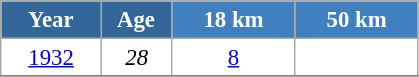<table class="wikitable" style="font-size:95%; text-align:center; border:grey solid 1px; border-collapse:collapse; background:#ffffff;">
<tr>
<th style="background-color:#369; color:white; width:60px;"> Year </th>
<th style="background-color:#369; color:white; width:40px;"> Age </th>
<th style="background-color:#4180be; color:white; width:75px;"> 18 km </th>
<th style="background-color:#4180be; color:white; width:75px;"> 50 km </th>
</tr>
<tr>
<td><a href='#'>1932</a></td>
<td><em>28</em></td>
<td><a href='#'>8</a></td>
<td><a href='#'></a></td>
</tr>
<tr>
</tr>
</table>
